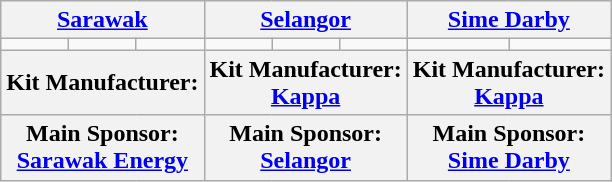<table class="wikitable">
<tr>
<th colspan="3"><a href='#'>Sarawak</a></th>
<th colspan="3"><a href='#'>Selangor</a></th>
<th colspan="2"><a href='#'>Sime Darby</a></th>
</tr>
<tr>
<td></td>
<td></td>
<td></td>
<td></td>
<td></td>
<td></td>
<td></td>
<td></td>
</tr>
<tr>
<th colspan="3">Kit Manufacturer: <br></th>
<th colspan="3">Kit Manufacturer: <br><a href='#'>Kappa</a></th>
<th colspan="2">Kit Manufacturer: <br><a href='#'>Kappa</a></th>
</tr>
<tr>
<th colspan="3">Main Sponsor: <br><a href='#'>Sarawak Energy</a></th>
<th colspan="3">Main Sponsor: <br><a href='#'>Selangor</a></th>
<th colspan="2">Main Sponsor: <br><a href='#'>Sime Darby</a></th>
</tr>
</table>
